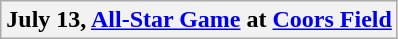<table class="wikitable plainrowheaders">
<tr>
<th>July 13, <a href='#'>All-Star Game</a> at <a href='#'>Coors Field</a></th>
</tr>
</table>
